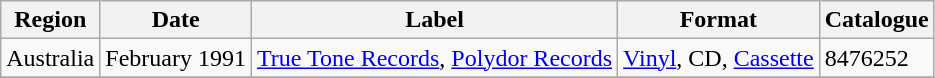<table class="wikitable">
<tr>
<th>Region</th>
<th>Date</th>
<th>Label</th>
<th>Format</th>
<th>Catalogue</th>
</tr>
<tr>
<td>Australia</td>
<td>February 1991</td>
<td><a href='#'>True Tone Records</a>, <a href='#'>Polydor Records</a></td>
<td><a href='#'>Vinyl</a>, CD, <a href='#'>Cassette</a></td>
<td>8476252</td>
</tr>
<tr>
</tr>
</table>
